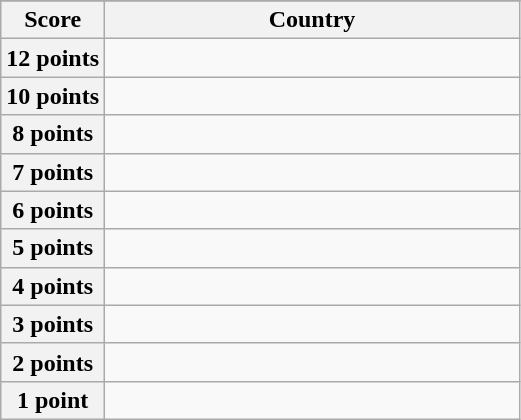<table class="wikitable">
<tr>
</tr>
<tr>
<th scope="col" width="20%">Score</th>
<th scope="col">Country</th>
</tr>
<tr>
<th scope="row">12 points</th>
<td></td>
</tr>
<tr>
<th scope="row">10 points</th>
<td></td>
</tr>
<tr>
<th scope="row">8 points</th>
<td></td>
</tr>
<tr>
<th scope="row">7 points</th>
<td></td>
</tr>
<tr>
<th scope="row">6 points</th>
<td></td>
</tr>
<tr>
<th scope="row">5 points</th>
<td></td>
</tr>
<tr>
<th scope="row">4 points</th>
<td></td>
</tr>
<tr>
<th scope="row">3 points</th>
<td></td>
</tr>
<tr>
<th scope="row">2 points</th>
<td></td>
</tr>
<tr>
<th scope="row">1 point</th>
<td></td>
</tr>
</table>
